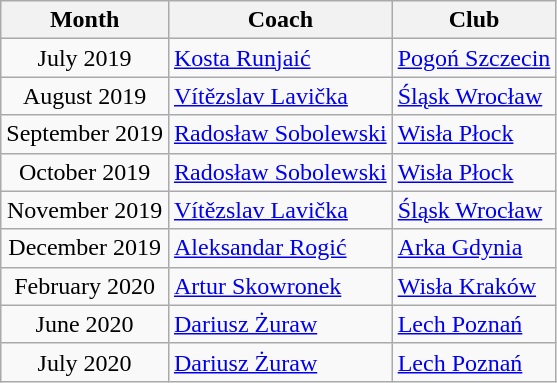<table class="wikitable" style="text-align:center">
<tr>
<th>Month</th>
<th>Coach</th>
<th>Club</th>
</tr>
<tr>
<td>July 2019</td>
<td align="left"> <a href='#'>Kosta Runjaić</a></td>
<td align="left"><a href='#'>Pogoń Szczecin</a></td>
</tr>
<tr>
<td>August 2019</td>
<td align="left"> <a href='#'>Vítězslav Lavička</a></td>
<td align="left"><a href='#'>Śląsk Wrocław</a></td>
</tr>
<tr>
<td>September 2019</td>
<td align="left"> <a href='#'>Radosław Sobolewski</a></td>
<td align="left"><a href='#'>Wisła Płock</a></td>
</tr>
<tr>
<td>October 2019</td>
<td align="left"> <a href='#'>Radosław Sobolewski</a></td>
<td align="left"><a href='#'>Wisła Płock</a></td>
</tr>
<tr>
<td>November 2019</td>
<td align="left"> <a href='#'>Vítězslav Lavička</a></td>
<td align="left"><a href='#'>Śląsk Wrocław</a></td>
</tr>
<tr>
<td>December 2019</td>
<td align="left"> <a href='#'>Aleksandar Rogić</a></td>
<td align="left"><a href='#'>Arka Gdynia</a></td>
</tr>
<tr>
<td>February 2020</td>
<td align="left"> <a href='#'>Artur Skowronek</a></td>
<td align="left"><a href='#'>Wisła Kraków</a></td>
</tr>
<tr>
<td>June 2020</td>
<td align="left"> <a href='#'>Dariusz Żuraw</a></td>
<td align="left"><a href='#'>Lech Poznań</a></td>
</tr>
<tr>
<td>July 2020</td>
<td align="left"> <a href='#'>Dariusz Żuraw</a></td>
<td align="left"><a href='#'>Lech Poznań</a></td>
</tr>
</table>
